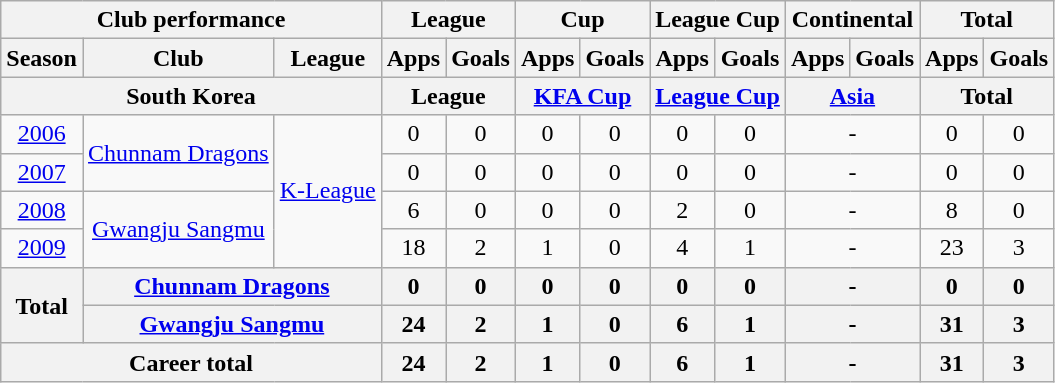<table class="wikitable" style="text-align:center">
<tr>
<th colspan=3>Club performance</th>
<th colspan=2>League</th>
<th colspan=2>Cup</th>
<th colspan=2>League Cup</th>
<th colspan=2>Continental</th>
<th colspan=2>Total</th>
</tr>
<tr>
<th>Season</th>
<th>Club</th>
<th>League</th>
<th>Apps</th>
<th>Goals</th>
<th>Apps</th>
<th>Goals</th>
<th>Apps</th>
<th>Goals</th>
<th>Apps</th>
<th>Goals</th>
<th>Apps</th>
<th>Goals</th>
</tr>
<tr>
<th colspan=3>South Korea</th>
<th colspan=2>League</th>
<th colspan=2><a href='#'>KFA Cup</a></th>
<th colspan=2><a href='#'>League Cup</a></th>
<th colspan=2><a href='#'>Asia</a></th>
<th colspan=2>Total</th>
</tr>
<tr>
<td><a href='#'>2006</a></td>
<td rowspan="2"><a href='#'>Chunnam Dragons</a></td>
<td rowspan="4"><a href='#'>K-League</a></td>
<td>0</td>
<td>0</td>
<td>0</td>
<td>0</td>
<td>0</td>
<td>0</td>
<td colspan="2">-</td>
<td>0</td>
<td>0</td>
</tr>
<tr>
<td><a href='#'>2007</a></td>
<td>0</td>
<td>0</td>
<td>0</td>
<td>0</td>
<td>0</td>
<td>0</td>
<td colspan="2">-</td>
<td>0</td>
<td>0</td>
</tr>
<tr>
<td><a href='#'>2008</a></td>
<td rowspan="2"><a href='#'>Gwangju Sangmu</a></td>
<td>6</td>
<td>0</td>
<td>0</td>
<td>0</td>
<td>2</td>
<td>0</td>
<td colspan="2">-</td>
<td>8</td>
<td>0</td>
</tr>
<tr>
<td><a href='#'>2009</a></td>
<td>18</td>
<td>2</td>
<td>1</td>
<td>0</td>
<td>4</td>
<td>1</td>
<td colspan="2">-</td>
<td>23</td>
<td>3</td>
</tr>
<tr>
<th rowspan=2>Total</th>
<th colspan=2><a href='#'>Chunnam Dragons</a></th>
<th>0</th>
<th>0</th>
<th>0</th>
<th>0</th>
<th>0</th>
<th>0</th>
<th colspan="2">-</th>
<th>0</th>
<th>0</th>
</tr>
<tr>
<th colspan=2><a href='#'>Gwangju Sangmu</a></th>
<th>24</th>
<th>2</th>
<th>1</th>
<th>0</th>
<th>6</th>
<th>1</th>
<th colspan="2">-</th>
<th>31</th>
<th>3</th>
</tr>
<tr>
<th colspan=3>Career total</th>
<th>24</th>
<th>2</th>
<th>1</th>
<th>0</th>
<th>6</th>
<th>1</th>
<th colspan="2">-</th>
<th>31</th>
<th>3</th>
</tr>
</table>
